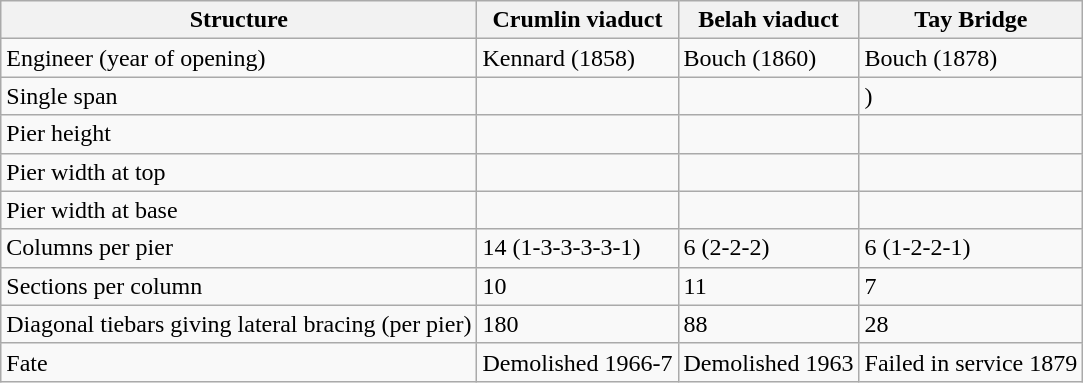<table class="wikitable">
<tr>
<th>Structure</th>
<th>Crumlin viaduct</th>
<th>Belah viaduct</th>
<th>Tay Bridge</th>
</tr>
<tr>
<td>Engineer (year of opening)</td>
<td>Kennard (1858)</td>
<td>Bouch (1860)</td>
<td>Bouch (1878)</td>
</tr>
<tr>
<td>Single span</td>
<td></td>
<td></td>
<td>)</td>
</tr>
<tr>
<td>Pier height</td>
<td></td>
<td></td>
<td></td>
</tr>
<tr>
<td>Pier width at top</td>
<td></td>
<td></td>
<td></td>
</tr>
<tr>
<td>Pier width at base</td>
<td></td>
<td></td>
<td></td>
</tr>
<tr>
<td>Columns per pier</td>
<td>14 (1-3-3-3-3-1)</td>
<td>6 (2-2-2)</td>
<td>6 (1-2-2-1)</td>
</tr>
<tr>
<td>Sections per column</td>
<td>10</td>
<td>11</td>
<td>7</td>
</tr>
<tr>
<td>Diagonal tiebars giving lateral bracing (per pier)</td>
<td>180</td>
<td>88</td>
<td>28</td>
</tr>
<tr>
<td>Fate</td>
<td>Demolished 1966-7</td>
<td>Demolished 1963</td>
<td>Failed in service 1879</td>
</tr>
</table>
